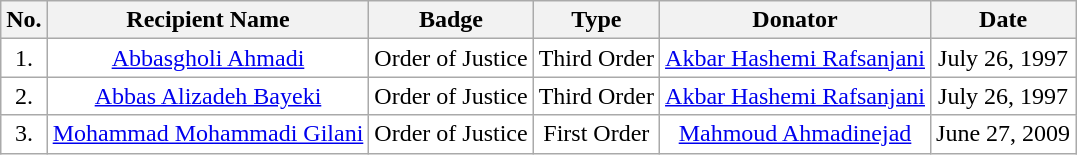<table class="wikitable" style="background:#ffffff; text-align: center; margin: 0em">
<tr>
<th>No.</th>
<th>Recipient Name</th>
<th>Badge</th>
<th>Type</th>
<th>Donator</th>
<th>Date</th>
</tr>
<tr>
<td>1.</td>
<td><a href='#'>Abbasgholi Ahmadi</a></td>
<td>Order of Justice</td>
<td>Third Order</td>
<td><a href='#'>Akbar Hashemi Rafsanjani</a></td>
<td>July 26, 1997</td>
</tr>
<tr>
<td>2.</td>
<td><a href='#'>Abbas Alizadeh Bayeki</a></td>
<td>Order of Justice</td>
<td>Third Order</td>
<td><a href='#'>Akbar Hashemi Rafsanjani</a></td>
<td>July 26, 1997</td>
</tr>
<tr>
<td>3.</td>
<td><a href='#'>Mohammad Mohammadi Gilani</a></td>
<td>Order of Justice</td>
<td>First Order</td>
<td><a href='#'>Mahmoud Ahmadinejad</a></td>
<td>June 27, 2009</td>
</tr>
</table>
